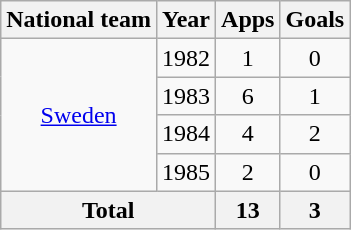<table class="wikitable" style="text-align:center">
<tr>
<th>National team</th>
<th>Year</th>
<th>Apps</th>
<th>Goals</th>
</tr>
<tr>
<td rowspan="4"><a href='#'>Sweden</a></td>
<td>1982</td>
<td>1</td>
<td>0</td>
</tr>
<tr>
<td>1983</td>
<td>6</td>
<td>1</td>
</tr>
<tr>
<td>1984</td>
<td>4</td>
<td>2</td>
</tr>
<tr>
<td>1985</td>
<td>2</td>
<td>0</td>
</tr>
<tr>
<th colspan="2">Total</th>
<th>13</th>
<th>3</th>
</tr>
</table>
